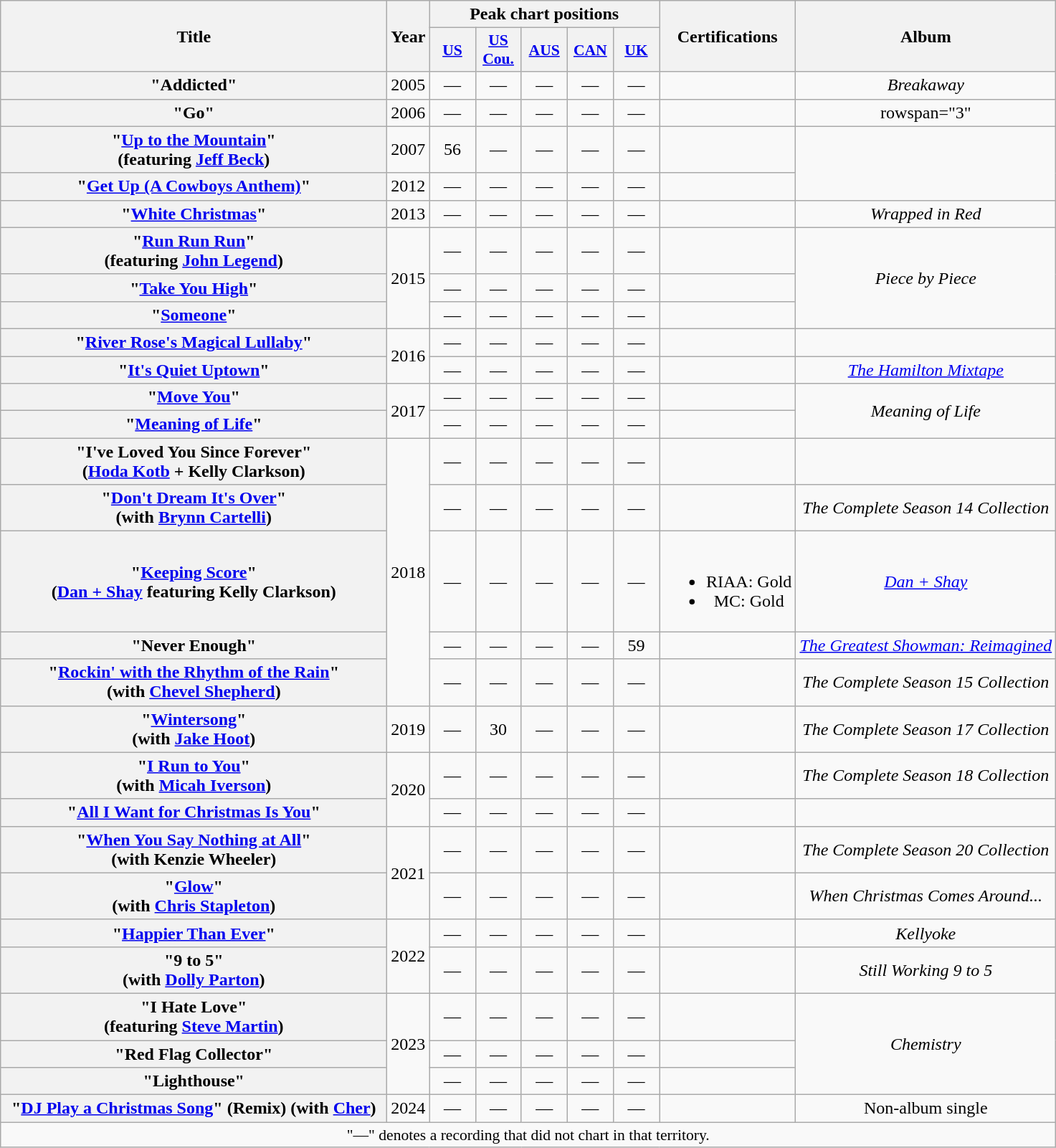<table class="wikitable plainrowheaders" style="text-align:center;">
<tr>
<th scope="col" rowspan="2" style="width:22em;">Title</th>
<th scope="col" rowspan="2">Year</th>
<th scope="col" colspan="5">Peak chart positions</th>
<th scope="col" rowspan="2">Certifications</th>
<th scope="col" rowspan="2">Album</th>
</tr>
<tr>
<th scope="col" style="width:2.5em;font-size:90%;"><a href='#'>US</a><br></th>
<th scope="col" style="width:2.5em;font-size:90%;"><a href='#'>US<br>Cou.</a><br></th>
<th scope="col" style="width:2.5em;font-size:90%;"><a href='#'>AUS</a><br></th>
<th scope="col" style="width:2.5em;font-size:90%;"><a href='#'>CAN</a><br></th>
<th scope="col" style="width:2.5em;font-size:90%;"><a href='#'>UK</a><br></th>
</tr>
<tr>
<th scope="row">"Addicted"</th>
<td>2005</td>
<td>—</td>
<td>—</td>
<td>—</td>
<td>—</td>
<td>—</td>
<td></td>
<td><em>Breakaway</em></td>
</tr>
<tr>
<th scope="row">"Go"</th>
<td>2006</td>
<td>—</td>
<td>—</td>
<td>—</td>
<td>—</td>
<td>—</td>
<td></td>
<td>rowspan="3" </td>
</tr>
<tr>
<th scope="row">"<a href='#'>Up to the Mountain</a>"<br><span>(featuring <a href='#'>Jeff Beck</a>)</span></th>
<td>2007</td>
<td>56</td>
<td>—</td>
<td>—</td>
<td>—</td>
<td>—</td>
<td></td>
</tr>
<tr>
<th scope="row">"<a href='#'>Get Up (A Cowboys Anthem)</a>"</th>
<td>2012</td>
<td>—</td>
<td>—</td>
<td>—</td>
<td>—</td>
<td>—</td>
<td></td>
</tr>
<tr>
<th scope="row">"<a href='#'>White Christmas</a>"</th>
<td>2013</td>
<td>—</td>
<td>—</td>
<td>—</td>
<td>—</td>
<td>—</td>
<td></td>
<td><em>Wrapped in Red</em></td>
</tr>
<tr>
<th scope="row">"<a href='#'>Run Run Run</a>"<br><span>(featuring <a href='#'>John Legend</a>)</span></th>
<td rowspan="3">2015</td>
<td>—</td>
<td>—</td>
<td>—</td>
<td>—</td>
<td>—</td>
<td></td>
<td rowspan="3"><em>Piece by Piece</em></td>
</tr>
<tr>
<th scope="row">"<a href='#'>Take You High</a>"</th>
<td>—</td>
<td>—</td>
<td>—</td>
<td>—</td>
<td>—</td>
<td></td>
</tr>
<tr>
<th scope="row">"<a href='#'>Someone</a>"</th>
<td>—</td>
<td>—</td>
<td>—</td>
<td>—</td>
<td>—</td>
</tr>
<tr>
<th scope="row">"<a href='#'>River Rose's Magical Lullaby</a>"</th>
<td rowspan="2">2016</td>
<td>—</td>
<td>—</td>
<td>—</td>
<td>—</td>
<td>—</td>
<td></td>
<td></td>
</tr>
<tr>
<th scope="row">"<a href='#'>It's Quiet Uptown</a>"</th>
<td>—</td>
<td>—</td>
<td>—</td>
<td>—</td>
<td>—</td>
<td></td>
<td><em><a href='#'>The Hamilton Mixtape</a></em></td>
</tr>
<tr>
<th scope="row">"<a href='#'>Move You</a>"</th>
<td rowspan="2">2017</td>
<td>—</td>
<td>—</td>
<td>—</td>
<td>—</td>
<td>—</td>
<td></td>
<td rowspan="2"><em>Meaning of Life</em></td>
</tr>
<tr>
<th scope="row">"<a href='#'>Meaning of Life</a>"</th>
<td>—</td>
<td>—</td>
<td>—</td>
<td>—</td>
<td>—</td>
<td></td>
</tr>
<tr>
<th scope="row">"I've Loved You Since Forever"<br><span>(<a href='#'>Hoda Kotb</a> + Kelly Clarkson)</span></th>
<td rowspan="5">2018</td>
<td>—</td>
<td>—</td>
<td>—</td>
<td>—</td>
<td>—</td>
<td></td>
<td></td>
</tr>
<tr>
<th scope="row">"<a href='#'>Don't Dream It's Over</a>"<br><span>(with <a href='#'>Brynn Cartelli</a>)</span></th>
<td>—</td>
<td>—</td>
<td>—</td>
<td>—</td>
<td>—</td>
<td></td>
<td><em>The Complete Season 14 Collection</em></td>
</tr>
<tr>
<th scope="row">"<a href='#'>Keeping Score</a>"<br><span>(<a href='#'>Dan + Shay</a> featuring Kelly Clarkson)</span></th>
<td>—</td>
<td>—</td>
<td>—</td>
<td>—</td>
<td>—</td>
<td><br><ul><li>RIAA: Gold</li><li>MC: Gold</li></ul></td>
<td><em><a href='#'>Dan + Shay</a></em></td>
</tr>
<tr>
<th scope="row">"Never Enough"</th>
<td>—</td>
<td>—</td>
<td>—</td>
<td>—</td>
<td>59</td>
<td></td>
<td><em><a href='#'>The Greatest Showman: Reimagined</a></em></td>
</tr>
<tr>
<th scope="row">"<a href='#'>Rockin' with the Rhythm of the Rain</a>"<br><span>(with <a href='#'>Chevel Shepherd</a>)</span></th>
<td>—</td>
<td>—</td>
<td>—</td>
<td>—</td>
<td>—</td>
<td></td>
<td><em>The Complete Season 15 Collection</em></td>
</tr>
<tr>
<th scope="row">"<a href='#'>Wintersong</a>"<br><span>(with <a href='#'>Jake Hoot</a>)</span></th>
<td>2019</td>
<td>—</td>
<td>30</td>
<td>—</td>
<td>—</td>
<td>—</td>
<td></td>
<td><em>The Complete Season 17 Collection</em></td>
</tr>
<tr>
<th scope="row">"<a href='#'>I Run to You</a>"<br><span>(with <a href='#'>Micah Iverson</a>)</span></th>
<td rowspan="2">2020</td>
<td>—</td>
<td>—</td>
<td>—</td>
<td>—</td>
<td>—</td>
<td></td>
<td><em>The Complete Season 18 Collection</em></td>
</tr>
<tr>
<th scope="row">"<a href='#'>All I Want for Christmas Is You</a>"</th>
<td>—</td>
<td>—</td>
<td>—</td>
<td>—</td>
<td>—</td>
<td></td>
<td></td>
</tr>
<tr>
<th scope="row">"<a href='#'>When You Say Nothing at All</a>"<br><span>(with Kenzie Wheeler)</span></th>
<td rowspan="2">2021</td>
<td>—</td>
<td>—</td>
<td>—</td>
<td>—</td>
<td>—</td>
<td></td>
<td><em>The Complete Season 20 Collection</em></td>
</tr>
<tr>
<th scope="row">"<a href='#'>Glow</a>"<br><span>(with <a href='#'>Chris Stapleton</a>)</span></th>
<td>—</td>
<td>—</td>
<td>—</td>
<td>—</td>
<td>—</td>
<td></td>
<td><em>When Christmas Comes Around...</em></td>
</tr>
<tr>
<th scope="row">"<a href='#'>Happier Than Ever</a>"</th>
<td rowspan="2">2022</td>
<td>—</td>
<td>—</td>
<td>—</td>
<td>—</td>
<td>—</td>
<td></td>
<td><em>Kellyoke</em></td>
</tr>
<tr>
<th scope="row">"9 to 5"<br><span>(with <a href='#'>Dolly Parton</a>)</span></th>
<td>—</td>
<td>—</td>
<td>—</td>
<td>—</td>
<td>—</td>
<td></td>
<td><em>Still Working 9 to 5</em></td>
</tr>
<tr>
<th scope="row">"I Hate Love" <br><span>(featuring <a href='#'>Steve Martin</a>)</span></th>
<td rowspan="3">2023</td>
<td>—</td>
<td>—</td>
<td>—</td>
<td>—</td>
<td>—</td>
<td></td>
<td rowspan="3"><em>Chemistry</em></td>
</tr>
<tr>
<th scope="row">"Red Flag Collector"</th>
<td>—</td>
<td>—</td>
<td>—</td>
<td>—</td>
<td>—</td>
<td></td>
</tr>
<tr>
<th scope="row">"Lighthouse"</th>
<td>—</td>
<td>—</td>
<td>—</td>
<td>—</td>
<td>—</td>
<td></td>
</tr>
<tr>
<th scope="row">"<a href='#'>DJ Play a Christmas Song</a>" (Remix) <span>(with <a href='#'>Cher</a>)</span></th>
<td>2024</td>
<td>—</td>
<td>—</td>
<td>—</td>
<td>—</td>
<td>—</td>
<td></td>
<td>Non-album single</td>
</tr>
<tr>
<td colspan="11" style="font-size:90%">"—" denotes a recording that did not chart in that territory.</td>
</tr>
</table>
